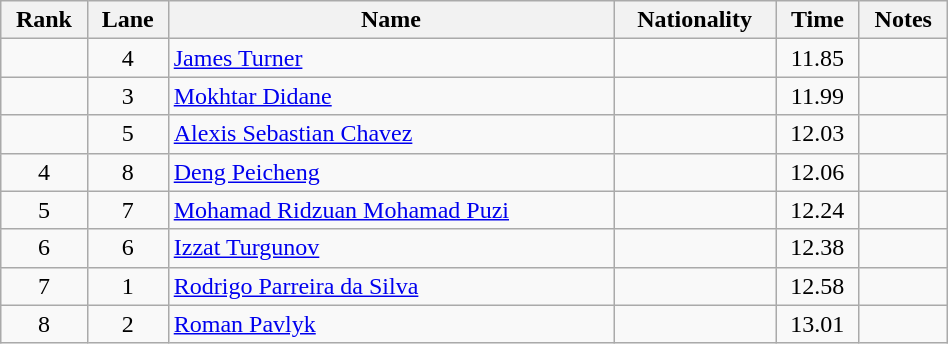<table class="wikitable sortable" style="text-align:center ; width:50%">
<tr>
<th>Rank</th>
<th>Lane</th>
<th>Name</th>
<th>Nationality</th>
<th>Time</th>
<th>Notes</th>
</tr>
<tr>
<td></td>
<td>4</td>
<td align=left><a href='#'>James Turner</a></td>
<td align=left></td>
<td>11.85</td>
<td></td>
</tr>
<tr>
<td></td>
<td>3</td>
<td align=left><a href='#'>Mokhtar Didane</a></td>
<td align=left></td>
<td>11.99</td>
<td></td>
</tr>
<tr>
<td></td>
<td>5</td>
<td align=left><a href='#'>Alexis Sebastian Chavez</a></td>
<td align=left></td>
<td>12.03</td>
<td></td>
</tr>
<tr>
<td>4</td>
<td>8</td>
<td align=left><a href='#'>Deng Peicheng</a></td>
<td align=left></td>
<td>12.06</td>
<td></td>
</tr>
<tr>
<td>5</td>
<td>7</td>
<td align=left><a href='#'>Mohamad Ridzuan Mohamad Puzi</a></td>
<td align=left></td>
<td>12.24</td>
<td></td>
</tr>
<tr>
<td>6</td>
<td>6</td>
<td align=left><a href='#'>Izzat Turgunov</a></td>
<td align=left></td>
<td>12.38</td>
<td></td>
</tr>
<tr>
<td>7</td>
<td>1</td>
<td align=left><a href='#'>Rodrigo Parreira da Silva</a></td>
<td align=left></td>
<td>12.58</td>
<td></td>
</tr>
<tr>
<td>8</td>
<td>2</td>
<td align=left><a href='#'>Roman Pavlyk</a></td>
<td align=left></td>
<td>13.01</td>
<td></td>
</tr>
</table>
